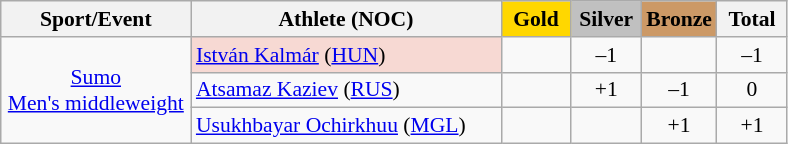<table class="wikitable" style="text-align:center; font-size:90%;">
<tr>
<th scope="col" width="120">Sport/Event</th>
<th scope="col" width="200">Athlete (NOC)</th>
<th scope="col" width="40" style="background-color:gold">Gold</th>
<th scope="col" width="40" style="background-color:silver">Silver</th>
<th scope="col" width="40" style="background-color:#c96">Bronze</th>
<th scope="col" width="40">Total</th>
</tr>
<tr>
<td rowspan=3><a href='#'>Sumo</a><br><a href='#'>Men's middleweight</a></td>
<td align=left style="background-color: #F7D9D3;"> <a href='#'>István Kalmár</a> (<a href='#'>HUN</a>)</td>
<td></td>
<td>–1</td>
<td></td>
<td>–1</td>
</tr>
<tr>
<td align=left> <a href='#'>Atsamaz Kaziev</a> (<a href='#'>RUS</a>)</td>
<td></td>
<td>+1</td>
<td>–1</td>
<td>0</td>
</tr>
<tr>
<td align=left> <a href='#'>Usukhbayar Ochirkhuu</a> (<a href='#'>MGL</a>)</td>
<td></td>
<td></td>
<td>+1</td>
<td>+1</td>
</tr>
</table>
